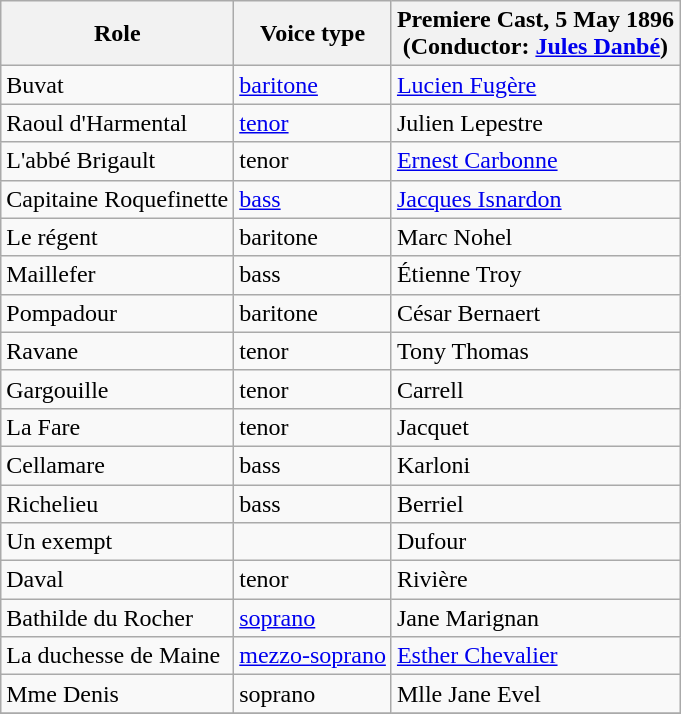<table class="wikitable">
<tr>
<th>Role</th>
<th>Voice type</th>
<th>Premiere Cast, 5 May 1896<br>(Conductor: <a href='#'>Jules Danbé</a>)</th>
</tr>
<tr>
<td>Buvat</td>
<td><a href='#'>baritone</a></td>
<td><a href='#'>Lucien Fugère</a></td>
</tr>
<tr>
<td>Raoul d'Harmental</td>
<td><a href='#'>tenor</a></td>
<td>Julien Lepestre</td>
</tr>
<tr>
<td>L'abbé Brigault</td>
<td>tenor</td>
<td><a href='#'>Ernest Carbonne</a></td>
</tr>
<tr>
<td>Capitaine Roquefinette</td>
<td><a href='#'>bass</a></td>
<td><a href='#'>Jacques Isnardon</a></td>
</tr>
<tr>
<td>Le régent</td>
<td>baritone</td>
<td>Marc Nohel</td>
</tr>
<tr>
<td>Maillefer</td>
<td>bass</td>
<td>Étienne Troy</td>
</tr>
<tr>
<td>Pompadour</td>
<td>baritone</td>
<td>César Bernaert</td>
</tr>
<tr>
<td>Ravane</td>
<td>tenor</td>
<td>Tony Thomas</td>
</tr>
<tr>
<td>Gargouille</td>
<td>tenor</td>
<td>Carrell</td>
</tr>
<tr>
<td>La Fare</td>
<td>tenor</td>
<td>Jacquet</td>
</tr>
<tr>
<td>Cellamare</td>
<td>bass</td>
<td>Karloni</td>
</tr>
<tr>
<td>Richelieu</td>
<td>bass</td>
<td>Berriel</td>
</tr>
<tr>
<td>Un exempt</td>
<td></td>
<td>Dufour</td>
</tr>
<tr>
<td>Daval</td>
<td>tenor</td>
<td>Rivière</td>
</tr>
<tr>
<td>Bathilde du Rocher</td>
<td><a href='#'>soprano</a></td>
<td>Jane Marignan</td>
</tr>
<tr>
<td>La duchesse de Maine</td>
<td><a href='#'>mezzo-soprano</a></td>
<td><a href='#'>Esther Chevalier</a></td>
</tr>
<tr>
<td>Mme Denis</td>
<td>soprano</td>
<td>Mlle Jane Evel</td>
</tr>
<tr>
</tr>
</table>
